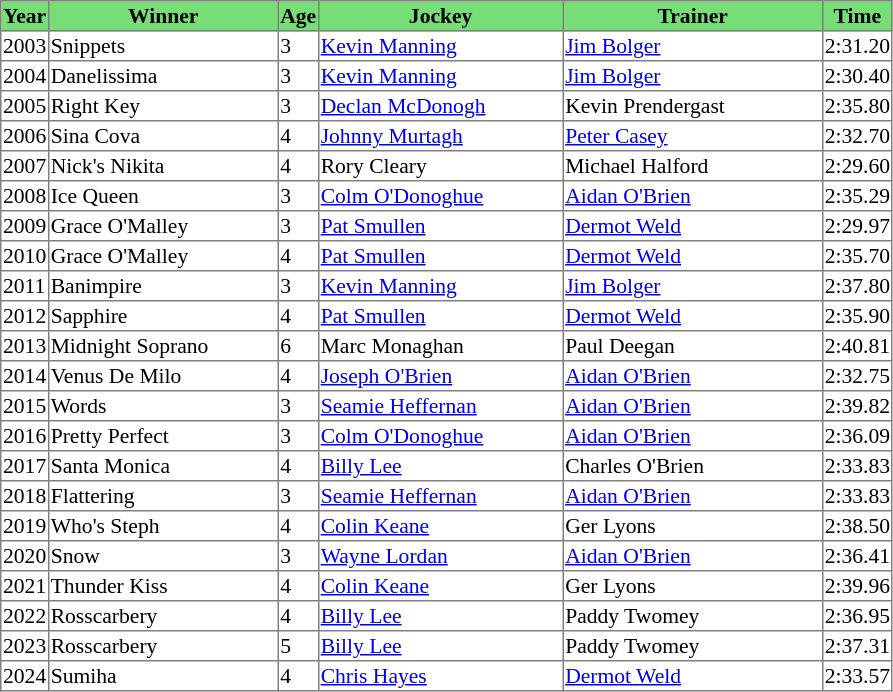<table class = "sortable" | border="1" style="border-collapse: collapse; font-size:90%">
<tr bgcolor="#77dd77" align="center">
<th>Year</th>
<th>Winner</th>
<th>Age</th>
<th>Jockey</th>
<th>Trainer</th>
<th>Time</th>
</tr>
<tr>
<td>2003</td>
<td width=150px>Snippets</td>
<td>3</td>
<td width=160px><a href='#'>Kevin Manning</a></td>
<td width=170px><a href='#'>Jim Bolger</a></td>
<td>2:31.20</td>
</tr>
<tr>
<td>2004</td>
<td>Danelissima</td>
<td>3</td>
<td><a href='#'>Kevin Manning</a></td>
<td><a href='#'>Jim Bolger</a></td>
<td>2:30.40</td>
</tr>
<tr>
<td>2005</td>
<td>Right Key</td>
<td>3</td>
<td><a href='#'>Declan McDonogh</a></td>
<td>Kevin Prendergast</td>
<td>2:35.80</td>
</tr>
<tr>
<td>2006</td>
<td>Sina Cova</td>
<td>4</td>
<td><a href='#'>Johnny Murtagh</a></td>
<td><a href='#'>Peter Casey</a></td>
<td>2:32.70</td>
</tr>
<tr>
<td>2007</td>
<td>Nick's Nikita</td>
<td>4</td>
<td>Rory Cleary</td>
<td>Michael Halford</td>
<td>2:29.60</td>
</tr>
<tr>
<td>2008</td>
<td>Ice Queen</td>
<td>3</td>
<td><a href='#'>Colm O'Donoghue</a></td>
<td><a href='#'>Aidan O'Brien</a></td>
<td>2:35.29</td>
</tr>
<tr>
<td>2009</td>
<td>Grace O'Malley</td>
<td>3</td>
<td><a href='#'>Pat Smullen</a></td>
<td><a href='#'>Dermot Weld</a></td>
<td>2:29.97</td>
</tr>
<tr>
<td>2010</td>
<td>Grace O'Malley</td>
<td>4</td>
<td><a href='#'>Pat Smullen</a></td>
<td><a href='#'>Dermot Weld</a></td>
<td>2:35.70</td>
</tr>
<tr>
<td>2011</td>
<td>Banimpire</td>
<td>3</td>
<td><a href='#'>Kevin Manning</a></td>
<td><a href='#'>Jim Bolger</a></td>
<td>2:37.80</td>
</tr>
<tr>
<td>2012</td>
<td>Sapphire</td>
<td>4</td>
<td><a href='#'>Pat Smullen</a></td>
<td><a href='#'>Dermot Weld</a></td>
<td>2:35.90</td>
</tr>
<tr>
<td>2013</td>
<td>Midnight Soprano</td>
<td>6</td>
<td>Marc Monaghan</td>
<td>Paul Deegan</td>
<td>2:40.81</td>
</tr>
<tr>
<td>2014</td>
<td>Venus De Milo</td>
<td>4</td>
<td><a href='#'>Joseph O'Brien</a></td>
<td><a href='#'>Aidan O'Brien</a></td>
<td>2:32.75</td>
</tr>
<tr>
<td>2015</td>
<td>Words</td>
<td>3</td>
<td><a href='#'>Seamie Heffernan</a></td>
<td><a href='#'>Aidan O'Brien</a></td>
<td>2:39.82</td>
</tr>
<tr>
<td>2016</td>
<td>Pretty Perfect</td>
<td>3</td>
<td><a href='#'>Colm O'Donoghue</a></td>
<td><a href='#'>Aidan O'Brien</a></td>
<td>2:36.09</td>
</tr>
<tr>
<td>2017</td>
<td>Santa Monica</td>
<td>4</td>
<td><a href='#'>Billy Lee</a></td>
<td>Charles O'Brien</td>
<td>2:33.83</td>
</tr>
<tr>
<td>2018</td>
<td>Flattering</td>
<td>3</td>
<td><a href='#'>Seamie Heffernan</a></td>
<td><a href='#'>Aidan O'Brien</a></td>
<td>2:33.83</td>
</tr>
<tr>
<td>2019</td>
<td>Who's Steph</td>
<td>4</td>
<td><a href='#'>Colin Keane</a></td>
<td>Ger Lyons</td>
<td>2:38.50</td>
</tr>
<tr>
<td>2020</td>
<td>Snow</td>
<td>3</td>
<td><a href='#'>Wayne Lordan</a></td>
<td><a href='#'>Aidan O'Brien</a></td>
<td>2:36.41</td>
</tr>
<tr>
<td>2021</td>
<td>Thunder Kiss</td>
<td>4</td>
<td><a href='#'>Colin Keane</a></td>
<td>Ger Lyons</td>
<td>2:39.96</td>
</tr>
<tr>
<td>2022</td>
<td>Rosscarbery</td>
<td>4</td>
<td><a href='#'>Billy Lee</a></td>
<td>Paddy Twomey</td>
<td>2:36.95</td>
</tr>
<tr>
<td>2023</td>
<td>Rosscarbery</td>
<td>5</td>
<td><a href='#'>Billy Lee</a></td>
<td>Paddy Twomey</td>
<td>2:37.31</td>
</tr>
<tr>
<td>2024</td>
<td>Sumiha</td>
<td>4</td>
<td><a href='#'>Chris Hayes</a></td>
<td><a href='#'>Dermot Weld</a></td>
<td>2:33.57</td>
</tr>
</table>
